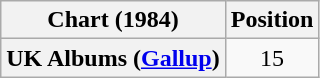<table class="wikitable plainrowheaders" style="text-align:center">
<tr>
<th scope="col">Chart (1984)</th>
<th scope="col">Position</th>
</tr>
<tr>
<th scope="row">UK Albums (<a href='#'>Gallup</a>)</th>
<td>15</td>
</tr>
</table>
